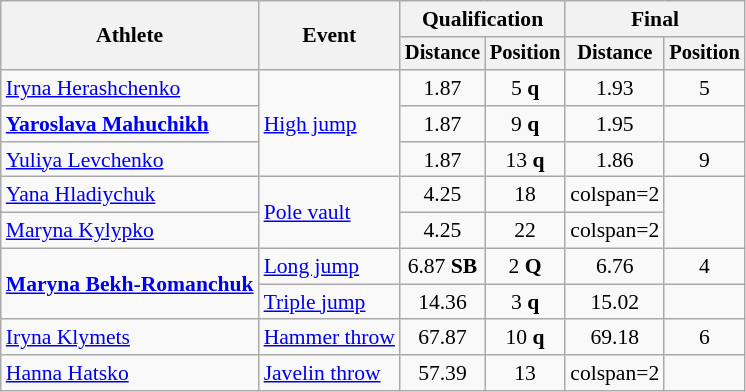<table class="wikitable" style="font-size:90%">
<tr>
<th rowspan="2">Athlete</th>
<th rowspan="2">Event</th>
<th colspan="2">Qualification</th>
<th colspan="2">Final</th>
</tr>
<tr style="font-size:95%">
<th>Distance</th>
<th>Position</th>
<th>Distance</th>
<th>Position</th>
</tr>
<tr align="center">
<td align="left"><a href='#'>Iryna Herashchenko</a></td>
<td rowspan="3" align="left"><a href='#'>High jump</a></td>
<td>1.87</td>
<td>5 <strong>q</strong></td>
<td>1.93</td>
<td>5</td>
</tr>
<tr align="center">
<td align="left"><strong><a href='#'>Yaroslava Mahuchikh</a></strong></td>
<td>1.87</td>
<td>9 <strong>q</strong></td>
<td>1.95</td>
<td></td>
</tr>
<tr align="center">
<td align="left"><a href='#'>Yuliya Levchenko</a></td>
<td>1.87</td>
<td>13 <strong>q</strong></td>
<td>1.86</td>
<td>9</td>
</tr>
<tr align="center">
<td align="left"><a href='#'>Yana Hladiychuk</a></td>
<td rowspan="2" align="left"><a href='#'>Pole vault</a></td>
<td>4.25</td>
<td>18</td>
<td>colspan=2 </td>
</tr>
<tr align="center">
<td align="left"><a href='#'>Maryna Kylypko</a></td>
<td>4.25</td>
<td>22</td>
<td>colspan=2 </td>
</tr>
<tr align="center">
<td rowspan="2" align="left"><strong><a href='#'>Maryna Bekh-Romanchuk</a></strong></td>
<td align="left"><a href='#'>Long jump</a></td>
<td>6.87 <strong>SB</strong></td>
<td>2 <strong>Q</strong></td>
<td>6.76</td>
<td>4</td>
</tr>
<tr align="center">
<td align="left"><a href='#'>Triple jump</a></td>
<td>14.36</td>
<td>3 <strong>q</strong></td>
<td>15.02  </td>
<td></td>
</tr>
<tr align="center">
<td align="left"><a href='#'>Iryna Klymets</a></td>
<td align="left"><a href='#'>Hammer throw</a></td>
<td>67.87</td>
<td>10 <strong>q</strong></td>
<td>69.18</td>
<td>6</td>
</tr>
<tr align="center">
<td align="left"><a href='#'>Hanna Hatsko</a></td>
<td align="left"><a href='#'>Javelin throw</a></td>
<td>57.39</td>
<td>13</td>
<td>colspan=2 </td>
</tr>
</table>
